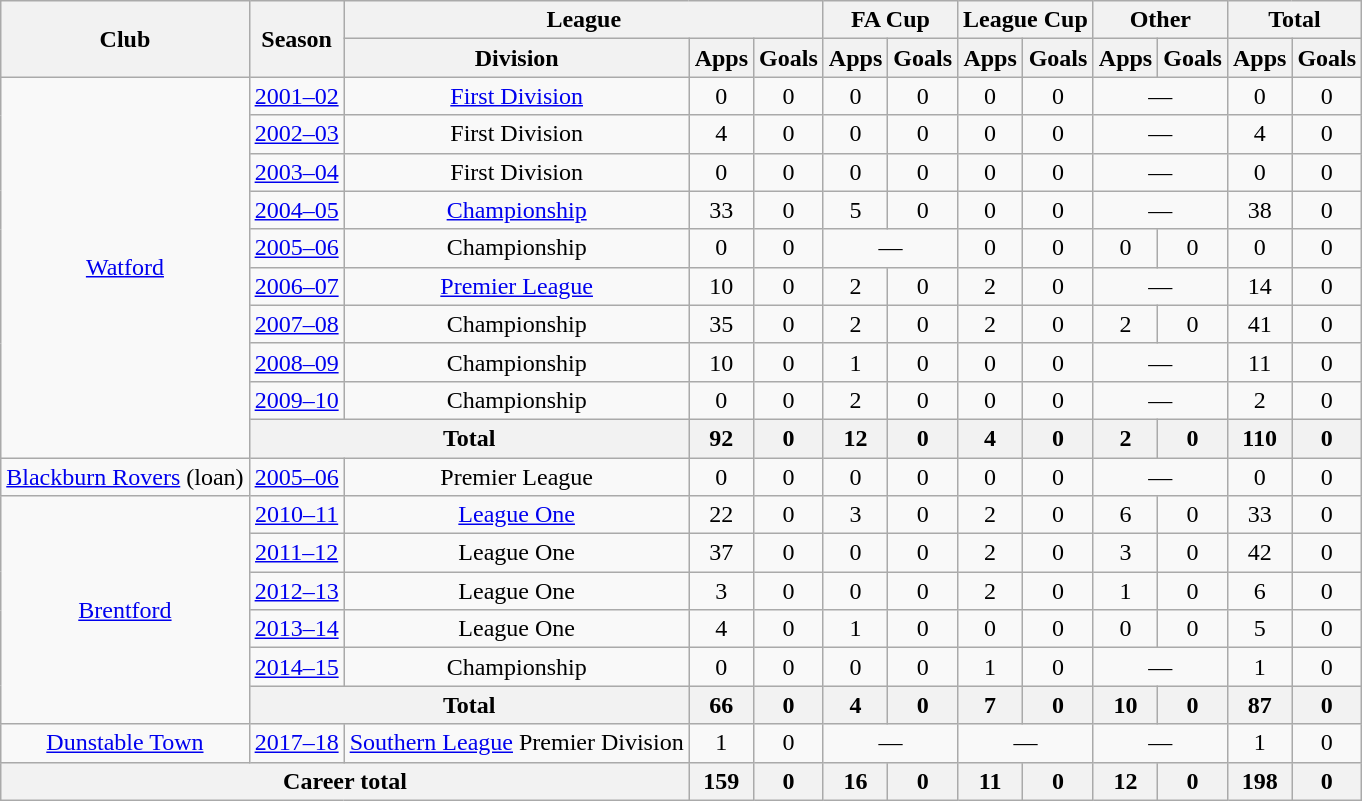<table class="wikitable" style="text-align: center;">
<tr>
<th rowspan="2">Club</th>
<th rowspan="2">Season</th>
<th colspan="3">League</th>
<th colspan="2">FA Cup</th>
<th colspan="2">League Cup</th>
<th colspan="2">Other</th>
<th colspan="2">Total</th>
</tr>
<tr>
<th>Division</th>
<th>Apps</th>
<th>Goals</th>
<th>Apps</th>
<th>Goals</th>
<th>Apps</th>
<th>Goals</th>
<th>Apps</th>
<th>Goals</th>
<th>Apps</th>
<th>Goals</th>
</tr>
<tr>
<td rowspan="10"><a href='#'>Watford</a></td>
<td><a href='#'>2001–02</a></td>
<td><a href='#'>First Division</a></td>
<td>0</td>
<td>0</td>
<td>0</td>
<td>0</td>
<td>0</td>
<td>0</td>
<td colspan="2">—</td>
<td>0</td>
<td>0</td>
</tr>
<tr>
<td><a href='#'>2002–03</a></td>
<td>First Division</td>
<td>4</td>
<td>0</td>
<td>0</td>
<td>0</td>
<td>0</td>
<td>0</td>
<td colspan="2">—</td>
<td>4</td>
<td>0</td>
</tr>
<tr>
<td><a href='#'>2003–04</a></td>
<td>First Division</td>
<td>0</td>
<td>0</td>
<td>0</td>
<td>0</td>
<td>0</td>
<td>0</td>
<td colspan="2">—</td>
<td>0</td>
<td>0</td>
</tr>
<tr>
<td><a href='#'>2004–05</a></td>
<td><a href='#'>Championship</a></td>
<td>33</td>
<td>0</td>
<td>5</td>
<td>0</td>
<td>0</td>
<td>0</td>
<td colspan="2">—</td>
<td>38</td>
<td>0</td>
</tr>
<tr>
<td><a href='#'>2005–06</a></td>
<td>Championship</td>
<td>0</td>
<td>0</td>
<td colspan="2">—</td>
<td>0</td>
<td>0</td>
<td>0</td>
<td>0</td>
<td>0</td>
<td>0</td>
</tr>
<tr>
<td><a href='#'>2006–07</a></td>
<td><a href='#'>Premier League</a></td>
<td>10</td>
<td>0</td>
<td>2</td>
<td>0</td>
<td>2</td>
<td>0</td>
<td colspan="2">—</td>
<td>14</td>
<td>0</td>
</tr>
<tr>
<td><a href='#'>2007–08</a></td>
<td>Championship</td>
<td>35</td>
<td>0</td>
<td>2</td>
<td>0</td>
<td>2</td>
<td>0</td>
<td>2</td>
<td>0</td>
<td>41</td>
<td>0</td>
</tr>
<tr>
<td><a href='#'>2008–09</a></td>
<td>Championship</td>
<td>10</td>
<td>0</td>
<td>1</td>
<td>0</td>
<td>0</td>
<td>0</td>
<td colspan="2">—</td>
<td>11</td>
<td>0</td>
</tr>
<tr>
<td><a href='#'>2009–10</a></td>
<td>Championship</td>
<td>0</td>
<td>0</td>
<td>2</td>
<td>0</td>
<td>0</td>
<td>0</td>
<td colspan="2">—</td>
<td>2</td>
<td>0</td>
</tr>
<tr>
<th colspan="2">Total</th>
<th>92</th>
<th>0</th>
<th>12</th>
<th>0</th>
<th>4</th>
<th>0</th>
<th>2</th>
<th>0</th>
<th>110</th>
<th>0</th>
</tr>
<tr>
<td><a href='#'>Blackburn Rovers</a> (loan)</td>
<td><a href='#'>2005–06</a></td>
<td>Premier League</td>
<td>0</td>
<td>0</td>
<td>0</td>
<td>0</td>
<td>0</td>
<td>0</td>
<td colspan="2">—</td>
<td>0</td>
<td>0</td>
</tr>
<tr>
<td rowspan="6"><a href='#'>Brentford</a></td>
<td><a href='#'>2010–11</a></td>
<td><a href='#'>League One</a></td>
<td>22</td>
<td>0</td>
<td>3</td>
<td>0</td>
<td>2</td>
<td>0</td>
<td>6</td>
<td>0</td>
<td>33</td>
<td>0</td>
</tr>
<tr>
<td><a href='#'>2011–12</a></td>
<td>League One</td>
<td>37</td>
<td>0</td>
<td>0</td>
<td>0</td>
<td>2</td>
<td>0</td>
<td>3</td>
<td>0</td>
<td>42</td>
<td>0</td>
</tr>
<tr>
<td><a href='#'>2012–13</a></td>
<td>League One</td>
<td>3</td>
<td>0</td>
<td>0</td>
<td>0</td>
<td>2</td>
<td>0</td>
<td>1</td>
<td>0</td>
<td>6</td>
<td>0</td>
</tr>
<tr>
<td><a href='#'>2013–14</a></td>
<td>League One</td>
<td>4</td>
<td>0</td>
<td>1</td>
<td>0</td>
<td>0</td>
<td>0</td>
<td>0</td>
<td>0</td>
<td>5</td>
<td>0</td>
</tr>
<tr>
<td><a href='#'>2014–15</a></td>
<td>Championship</td>
<td>0</td>
<td>0</td>
<td>0</td>
<td>0</td>
<td>1</td>
<td>0</td>
<td colspan="2">—</td>
<td>1</td>
<td>0</td>
</tr>
<tr>
<th colspan="2">Total</th>
<th>66</th>
<th>0</th>
<th>4</th>
<th>0</th>
<th>7</th>
<th>0</th>
<th>10</th>
<th>0</th>
<th>87</th>
<th>0</th>
</tr>
<tr>
<td><a href='#'>Dunstable Town</a></td>
<td><a href='#'>2017–18</a></td>
<td><a href='#'>Southern League</a> Premier Division</td>
<td>1</td>
<td>0</td>
<td colspan="2">—</td>
<td colspan="2">—</td>
<td colspan="2">—</td>
<td>1</td>
<td>0</td>
</tr>
<tr>
<th colspan="3">Career total</th>
<th>159</th>
<th>0</th>
<th>16</th>
<th>0</th>
<th>11</th>
<th>0</th>
<th>12</th>
<th>0</th>
<th>198</th>
<th>0</th>
</tr>
</table>
